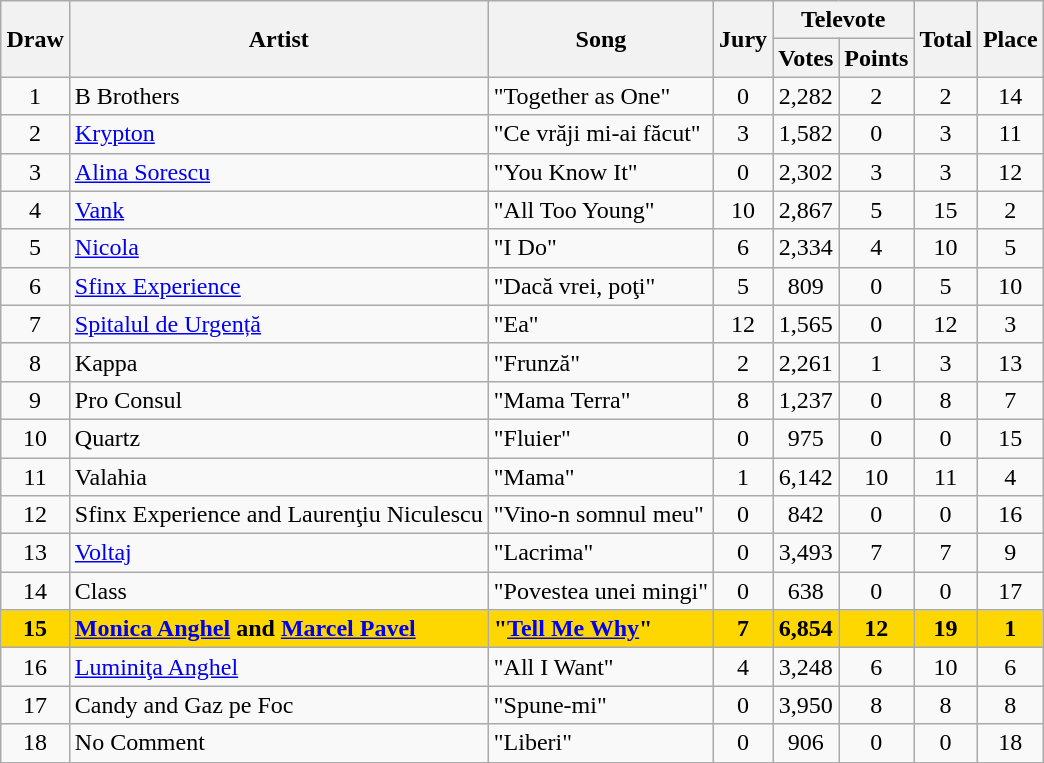<table class="sortable wikitable" style="margin: 1em auto 1em auto; text-align:center;">
<tr>
<th rowspan="2">Draw</th>
<th rowspan="2">Artist</th>
<th rowspan="2">Song</th>
<th rowspan="2">Jury</th>
<th colspan="2">Televote</th>
<th rowspan="2">Total</th>
<th rowspan="2">Place</th>
</tr>
<tr>
<th class="unsortable">Votes</th>
<th>Points</th>
</tr>
<tr>
<td>1</td>
<td align="left">B Brothers</td>
<td align="left">"Together as One"</td>
<td>0</td>
<td>2,282</td>
<td>2</td>
<td>2</td>
<td>14</td>
</tr>
<tr>
<td>2</td>
<td align="left"><a href='#'>Krypton</a></td>
<td align="left">"Ce vrăji mi-ai făcut"</td>
<td>3</td>
<td>1,582</td>
<td>0</td>
<td>3</td>
<td>11</td>
</tr>
<tr>
<td>3</td>
<td align="left"><a href='#'>Alina Sorescu</a></td>
<td align="left">"You Know It"</td>
<td>0</td>
<td>2,302</td>
<td>3</td>
<td>3</td>
<td>12</td>
</tr>
<tr>
<td>4</td>
<td align="left"><a href='#'>Vank</a></td>
<td align="left">"All Too Young"</td>
<td>10</td>
<td>2,867</td>
<td>5</td>
<td>15</td>
<td>2</td>
</tr>
<tr>
<td>5</td>
<td align="left"><a href='#'>Nicola</a></td>
<td align="left">"I Do"</td>
<td>6</td>
<td>2,334</td>
<td>4</td>
<td>10</td>
<td>5</td>
</tr>
<tr>
<td>6</td>
<td align="left"><a href='#'>Sfinx Experience</a></td>
<td align="left">"Dacă vrei, poţi"</td>
<td>5</td>
<td>809</td>
<td>0</td>
<td>5</td>
<td>10</td>
</tr>
<tr>
<td>7</td>
<td align="left"><a href='#'>Spitalul de Urgență</a></td>
<td align="left">"Ea"</td>
<td>12</td>
<td>1,565</td>
<td>0</td>
<td>12</td>
<td>3</td>
</tr>
<tr>
<td>8</td>
<td align="left">Kappa</td>
<td align="left">"Frunză"</td>
<td>2</td>
<td>2,261</td>
<td>1</td>
<td>3</td>
<td>13</td>
</tr>
<tr>
<td>9</td>
<td align="left">Pro Consul</td>
<td align="left">"Mama Terra"</td>
<td>8</td>
<td>1,237</td>
<td>0</td>
<td>8</td>
<td>7</td>
</tr>
<tr>
<td>10</td>
<td align="left">Quartz</td>
<td align="left">"Fluier"</td>
<td>0</td>
<td>975</td>
<td>0</td>
<td>0</td>
<td>15</td>
</tr>
<tr>
<td>11</td>
<td align="left">Valahia</td>
<td align="left">"Mama"</td>
<td>1</td>
<td>6,142</td>
<td>10</td>
<td>11</td>
<td>4</td>
</tr>
<tr>
<td>12</td>
<td align="left">Sfinx Experience and Laurenţiu Niculescu</td>
<td align="left">"Vino-n somnul meu"</td>
<td>0</td>
<td>842</td>
<td>0</td>
<td>0</td>
<td>16</td>
</tr>
<tr>
<td>13</td>
<td align="left"><a href='#'>Voltaj</a></td>
<td align="left">"Lacrima"</td>
<td>0</td>
<td>3,493</td>
<td>7</td>
<td>7</td>
<td>9</td>
</tr>
<tr>
<td>14</td>
<td align="left">Class</td>
<td align="left">"Povestea unei mingi"</td>
<td>0</td>
<td>638</td>
<td>0</td>
<td>0</td>
<td>17</td>
</tr>
<tr style="font-weight:bold; background:gold;">
<td>15</td>
<td align="left"><a href='#'>Monica Anghel</a> and <a href='#'>Marcel Pavel</a></td>
<td align="left">"<a href='#'>Tell Me Why</a>"</td>
<td>7</td>
<td>6,854</td>
<td>12</td>
<td>19</td>
<td>1</td>
</tr>
<tr>
<td>16</td>
<td align="left"><a href='#'>Luminiţa Anghel</a></td>
<td align="left">"All I Want"</td>
<td>4</td>
<td>3,248</td>
<td>6</td>
<td>10</td>
<td>6</td>
</tr>
<tr>
<td>17</td>
<td align="left">Candy and Gaz pe Foc</td>
<td align="left">"Spune-mi"</td>
<td>0</td>
<td>3,950</td>
<td>8</td>
<td>8</td>
<td>8</td>
</tr>
<tr>
<td>18</td>
<td align="left">No Comment</td>
<td align="left">"Liberi"</td>
<td>0</td>
<td>906</td>
<td>0</td>
<td>0</td>
<td>18</td>
</tr>
</table>
